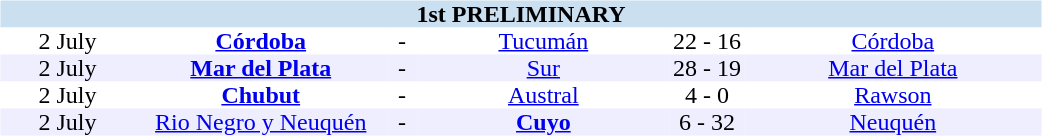<table table width=700>
<tr>
<td width=700 valign="top"><br><table border=0 cellspacing=0 cellpadding=0 style="font-size: 100%; border-collapse: collapse;" width=100%>
<tr bgcolor="#CADFF0">
<td style="font-size:100%"; align="center" colspan="6"><strong>1st PRELIMINARY</strong></td>
</tr>
<tr align=center bgcolor=#FFFFFF>
<td width=90>2 July</td>
<td width=170><strong><a href='#'>Córdoba</a></strong></td>
<td width=20>-</td>
<td width=170><a href='#'>Tucumán</a></td>
<td width=50>22 - 16</td>
<td width=200><a href='#'>Córdoba</a></td>
</tr>
<tr align=center bgcolor=#EEEEFF>
<td width=90>2 July</td>
<td width=170><strong><a href='#'>Mar del Plata</a></strong></td>
<td width=20>-</td>
<td width=170><a href='#'>Sur</a></td>
<td width=50>28 - 19</td>
<td width=200><a href='#'>Mar del Plata</a></td>
</tr>
<tr align=center bgcolor=#FFFFFF>
<td width=90>2 July</td>
<td width=170><strong><a href='#'>Chubut</a></strong></td>
<td width=20>-</td>
<td width=170><a href='#'>Austral</a></td>
<td width=50>4 - 0</td>
<td width=200><a href='#'>Rawson</a></td>
</tr>
<tr align=center bgcolor=#EEEEFF>
<td width=90>2 July</td>
<td width=170><a href='#'>Rio Negro y Neuquén</a></td>
<td width=20>-</td>
<td width=170><strong><a href='#'>Cuyo</a></strong></td>
<td width=50>6 - 32</td>
<td width=200><a href='#'>Neuquén</a></td>
</tr>
</table>
</td>
</tr>
</table>
